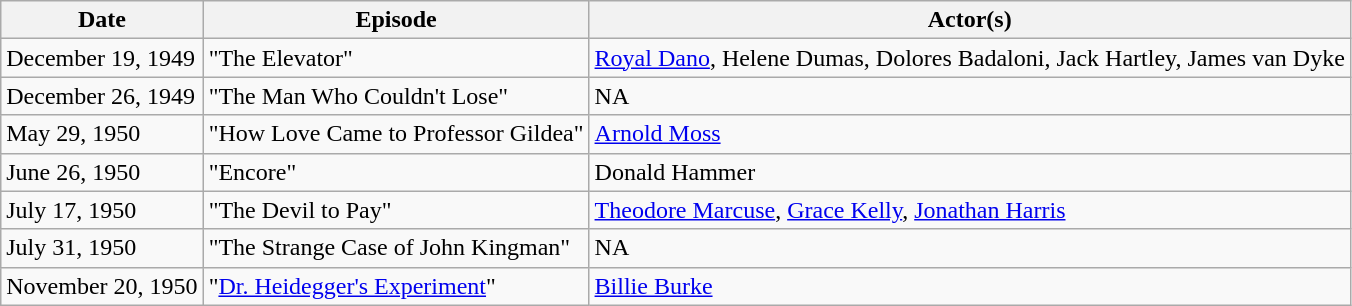<table class="wikitable">
<tr>
<th>Date</th>
<th>Episode</th>
<th>Actor(s)</th>
</tr>
<tr>
<td>December 19, 1949</td>
<td>"The Elevator"</td>
<td><a href='#'>Royal Dano</a>, Helene Dumas, Dolores Badaloni, Jack Hartley, James van Dyke</td>
</tr>
<tr>
<td>December 26, 1949</td>
<td>"The Man Who Couldn't Lose"</td>
<td>NA</td>
</tr>
<tr>
<td>May 29, 1950</td>
<td>"How Love Came to Professor Gildea"</td>
<td><a href='#'>Arnold Moss</a></td>
</tr>
<tr>
<td>June 26, 1950</td>
<td>"Encore"</td>
<td>Donald Hammer</td>
</tr>
<tr>
<td>July 17, 1950</td>
<td>"The Devil to Pay"</td>
<td><a href='#'>Theodore Marcuse</a>, <a href='#'>Grace Kelly</a>, <a href='#'>Jonathan Harris</a></td>
</tr>
<tr>
<td>July 31, 1950</td>
<td>"The Strange Case of John Kingman"</td>
<td>NA</td>
</tr>
<tr>
<td>November 20, 1950</td>
<td>"<a href='#'>Dr. Heidegger's Experiment</a>"</td>
<td><a href='#'>Billie Burke</a></td>
</tr>
</table>
